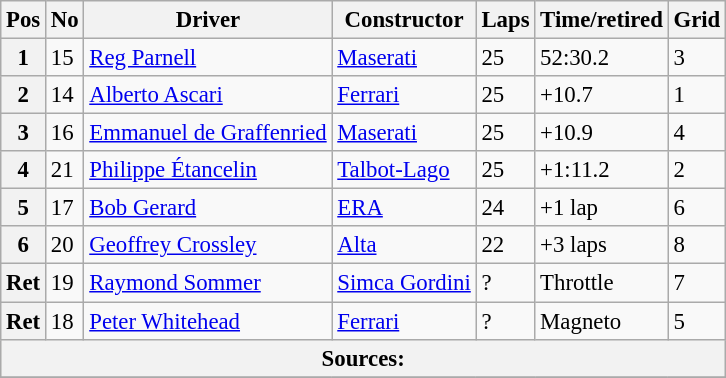<table class="wikitable" style="font-size: 95%;">
<tr>
<th>Pos</th>
<th>No</th>
<th>Driver</th>
<th>Constructor</th>
<th>Laps</th>
<th>Time/retired</th>
<th>Grid</th>
</tr>
<tr>
<th>1</th>
<td>15</td>
<td> <a href='#'>Reg Parnell</a></td>
<td><a href='#'>Maserati</a></td>
<td>25</td>
<td>52:30.2</td>
<td>3</td>
</tr>
<tr>
<th>2</th>
<td>14</td>
<td> <a href='#'>Alberto Ascari</a></td>
<td><a href='#'>Ferrari</a></td>
<td>25</td>
<td>+10.7</td>
<td>1</td>
</tr>
<tr>
<th>3</th>
<td>16</td>
<td> <a href='#'>Emmanuel de Graffenried</a></td>
<td><a href='#'>Maserati</a></td>
<td>25</td>
<td>+10.9</td>
<td>4</td>
</tr>
<tr>
<th>4</th>
<td>21</td>
<td> <a href='#'>Philippe Étancelin</a></td>
<td><a href='#'>Talbot-Lago</a></td>
<td>25</td>
<td>+1:11.2</td>
<td>2</td>
</tr>
<tr>
<th>5</th>
<td>17</td>
<td> <a href='#'>Bob Gerard</a></td>
<td><a href='#'>ERA</a></td>
<td>24</td>
<td>+1 lap</td>
<td>6</td>
</tr>
<tr>
<th>6</th>
<td>20</td>
<td> <a href='#'>Geoffrey Crossley</a></td>
<td><a href='#'>Alta</a></td>
<td>22</td>
<td>+3 laps</td>
<td>8</td>
</tr>
<tr>
<th>Ret</th>
<td>19</td>
<td> <a href='#'>Raymond Sommer</a></td>
<td><a href='#'>Simca Gordini</a></td>
<td>?</td>
<td>Throttle</td>
<td>7</td>
</tr>
<tr>
<th>Ret</th>
<td>18</td>
<td> <a href='#'>Peter Whitehead</a></td>
<td><a href='#'>Ferrari</a></td>
<td>?</td>
<td>Magneto</td>
<td>5</td>
</tr>
<tr style="background-color:#E5E4E2" align="center">
<th colspan=7>Sources:</th>
</tr>
<tr>
</tr>
</table>
